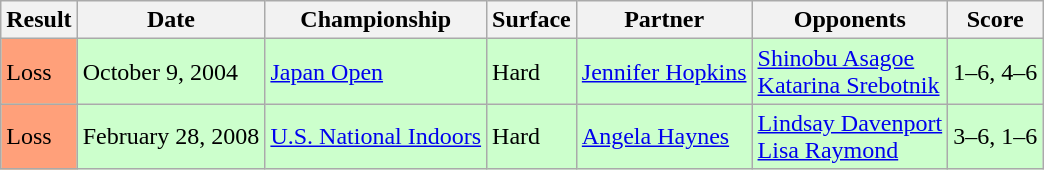<table class="sortable wikitable">
<tr>
<th>Result</th>
<th>Date</th>
<th>Championship</th>
<th>Surface</th>
<th>Partner</th>
<th>Opponents</th>
<th class="unsortable">Score</th>
</tr>
<tr bgcolor="CCFFCC">
<td style="background:#ffa07a;">Loss</td>
<td>October 9, 2004</td>
<td><a href='#'>Japan Open</a></td>
<td>Hard</td>
<td> <a href='#'>Jennifer Hopkins</a></td>
<td> <a href='#'>Shinobu Asagoe</a> <br>  <a href='#'>Katarina Srebotnik</a></td>
<td>1–6, 4–6</td>
</tr>
<tr bgcolor="CCFFCC">
<td style="background:#ffa07a;">Loss</td>
<td>February 28, 2008</td>
<td><a href='#'>U.S. National Indoors</a></td>
<td>Hard</td>
<td> <a href='#'>Angela Haynes</a></td>
<td> <a href='#'>Lindsay Davenport</a> <br>  <a href='#'>Lisa Raymond</a></td>
<td>3–6, 1–6</td>
</tr>
</table>
